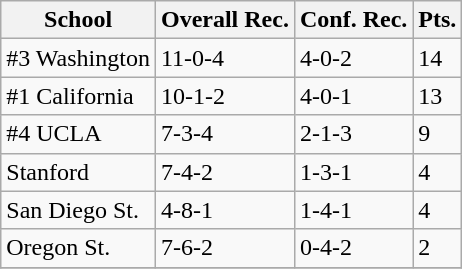<table class="wikitable">
<tr>
<th>School</th>
<th>Overall Rec.</th>
<th>Conf. Rec.</th>
<th>Pts.</th>
</tr>
<tr>
<td>#3 Washington</td>
<td>11-0-4</td>
<td>4-0-2</td>
<td>14</td>
</tr>
<tr>
<td>#1 California</td>
<td>10-1-2</td>
<td>4-0-1</td>
<td>13</td>
</tr>
<tr>
<td>#4 UCLA</td>
<td>7-3-4</td>
<td>2-1-3</td>
<td>9</td>
</tr>
<tr>
<td>Stanford</td>
<td>7-4-2</td>
<td>1-3-1</td>
<td>4</td>
</tr>
<tr>
<td>San Diego St.</td>
<td>4-8-1</td>
<td>1-4-1</td>
<td>4</td>
</tr>
<tr>
<td>Oregon St.</td>
<td>7-6-2</td>
<td>0-4-2</td>
<td>2</td>
</tr>
<tr>
</tr>
</table>
